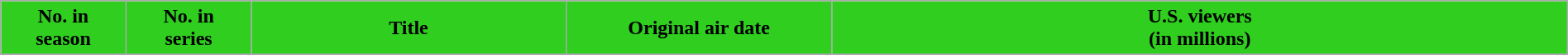<table class="wikitable plainrowheaders" width="100%">
<tr>
<th style="background:#2FCE1F;" width=8%>No. in<br>season</th>
<th style="background:#2FCE1F;" width=8%>No. in<br>series</th>
<th style="background:#2FCE1F;">Title</th>
<th style="background:#2FCE1F;" width=17%>Original air date</th>
<th style="background:#2FCE1F;">U.S. viewers<br>(in millions)</th>
</tr>
<tr>
</tr>
</table>
